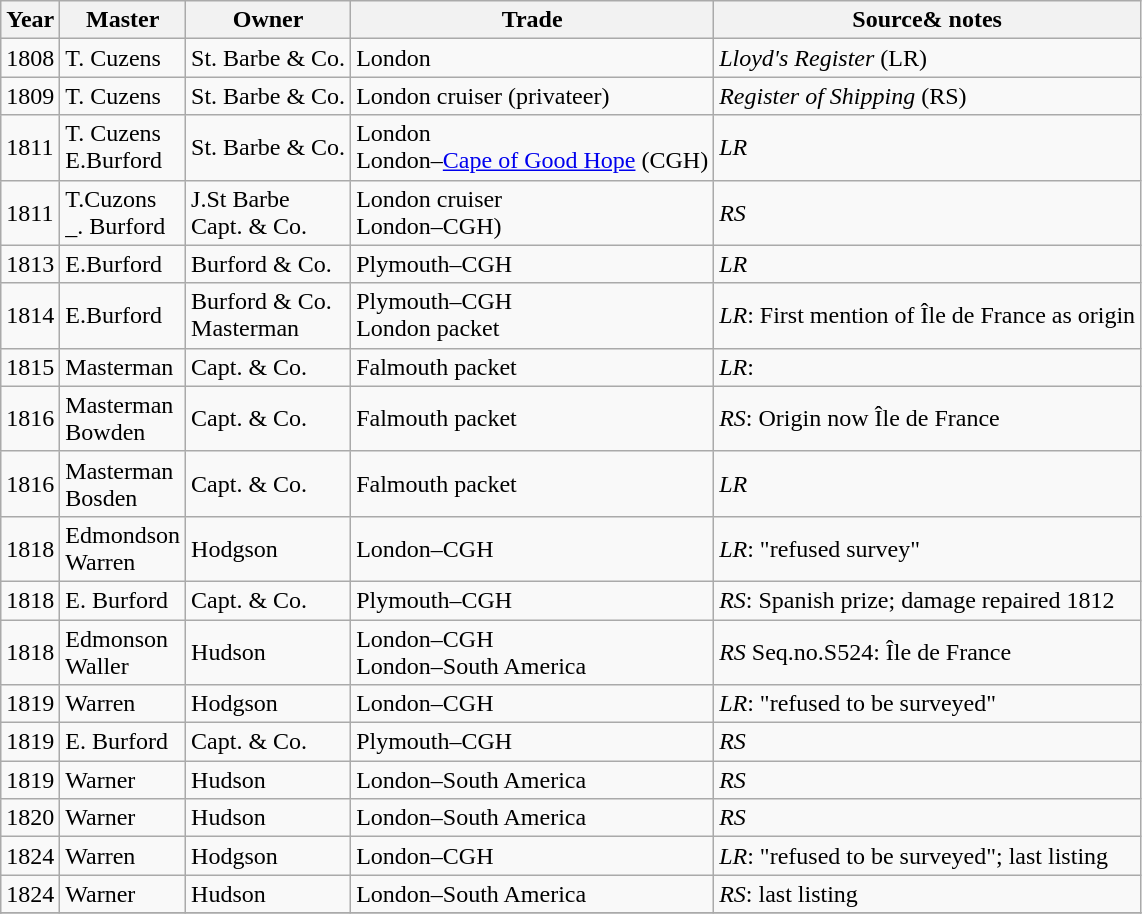<table class="sortable wikitable">
<tr>
<th>Year</th>
<th>Master</th>
<th>Owner</th>
<th>Trade</th>
<th>Source& notes</th>
</tr>
<tr>
<td>1808</td>
<td>T. Cuzens</td>
<td>St. Barbe & Co.</td>
<td>London</td>
<td><em>Lloyd's Register</em> (LR)</td>
</tr>
<tr>
<td>1809</td>
<td>T. Cuzens</td>
<td>St. Barbe & Co.</td>
<td>London cruiser (privateer)</td>
<td><em>Register of Shipping</em> (RS)</td>
</tr>
<tr>
<td>1811</td>
<td>T. Cuzens<br>E.Burford</td>
<td>St. Barbe & Co.</td>
<td>London<br>London–<a href='#'>Cape of Good Hope</a> (CGH)</td>
<td><em>LR</em></td>
</tr>
<tr>
<td>1811</td>
<td>T.Cuzons<br>_. Burford</td>
<td>J.St Barbe<br>Capt. & Co.</td>
<td>London cruiser<br>London–CGH)</td>
<td><em>RS</em></td>
</tr>
<tr>
<td>1813</td>
<td>E.Burford</td>
<td>Burford & Co.</td>
<td>Plymouth–CGH</td>
<td><em>LR</em></td>
</tr>
<tr>
<td>1814</td>
<td>E.Burford</td>
<td>Burford & Co.<br>Masterman</td>
<td>Plymouth–CGH<br>London packet</td>
<td><em>LR</em>: First mention of Île de France as origin</td>
</tr>
<tr>
<td>1815</td>
<td>Masterman</td>
<td>Capt. & Co.</td>
<td>Falmouth packet</td>
<td><em>LR</em>:</td>
</tr>
<tr>
<td>1816</td>
<td>Masterman<br>Bowden</td>
<td>Capt. & Co.</td>
<td>Falmouth packet</td>
<td><em>RS</em>: Origin now Île de France</td>
</tr>
<tr>
<td>1816</td>
<td>Masterman<br>Bosden</td>
<td>Capt. & Co.</td>
<td>Falmouth packet</td>
<td><em>LR</em></td>
</tr>
<tr>
<td>1818</td>
<td>Edmondson<br>Warren</td>
<td>Hodgson</td>
<td>London–CGH</td>
<td><em>LR</em>: "refused survey"</td>
</tr>
<tr>
<td>1818</td>
<td>E. Burford</td>
<td>Capt. & Co.</td>
<td>Plymouth–CGH</td>
<td><em>RS</em>: Spanish prize; damage repaired 1812</td>
</tr>
<tr>
<td>1818</td>
<td>Edmonson<br>Waller</td>
<td>Hudson</td>
<td>London–CGH<br>London–South America</td>
<td><em>RS</em> Seq.no.S524: Île de France</td>
</tr>
<tr>
<td>1819</td>
<td>Warren</td>
<td>Hodgson</td>
<td>London–CGH</td>
<td><em>LR</em>: "refused to be surveyed"</td>
</tr>
<tr>
<td>1819</td>
<td>E. Burford</td>
<td>Capt. & Co.</td>
<td>Plymouth–CGH</td>
<td><em>RS</em></td>
</tr>
<tr>
<td>1819</td>
<td>Warner</td>
<td>Hudson</td>
<td>London–South America</td>
<td><em>RS</em></td>
</tr>
<tr>
<td>1820</td>
<td>Warner</td>
<td>Hudson</td>
<td>London–South America</td>
<td><em>RS</em></td>
</tr>
<tr>
<td>1824</td>
<td>Warren</td>
<td>Hodgson</td>
<td>London–CGH</td>
<td><em>LR</em>: "refused to be surveyed"; last listing</td>
</tr>
<tr>
<td>1824</td>
<td>Warner</td>
<td>Hudson</td>
<td>London–South America</td>
<td><em>RS</em>: last listing</td>
</tr>
<tr>
</tr>
<tr>
</tr>
</table>
